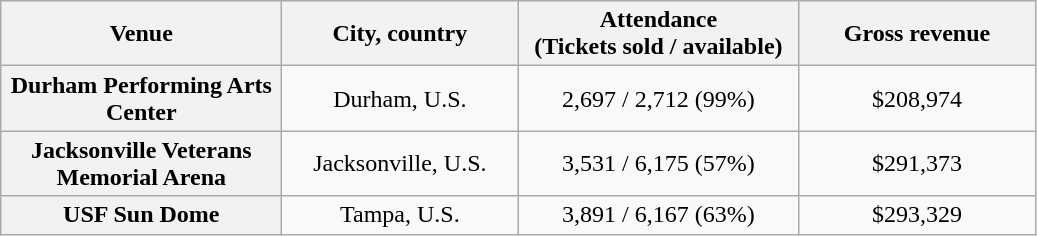<table class="wikitable plainrowheaders" style="text-align:center">
<tr>
<th scope="col" style="width:180px;">Venue</th>
<th scope="col" style="width:150px;">City, country</th>
<th scope="col" style="width:180px;">Attendance <br>(Tickets sold / available)</th>
<th scope="col" style="width:150px;">Gross revenue</th>
</tr>
<tr>
<th scope="row">Durham Performing Arts Center</th>
<td>Durham, U.S.</td>
<td>2,697 / 2,712 (99%)</td>
<td>$208,974</td>
</tr>
<tr>
<th scope="row">Jacksonville Veterans Memorial Arena</th>
<td>Jacksonville, U.S.</td>
<td>3,531 / 6,175 (57%)</td>
<td>$291,373</td>
</tr>
<tr>
<th scope="row">USF Sun Dome</th>
<td>Tampa, U.S.</td>
<td>3,891 / 6,167 (63%)</td>
<td>$293,329</td>
</tr>
</table>
